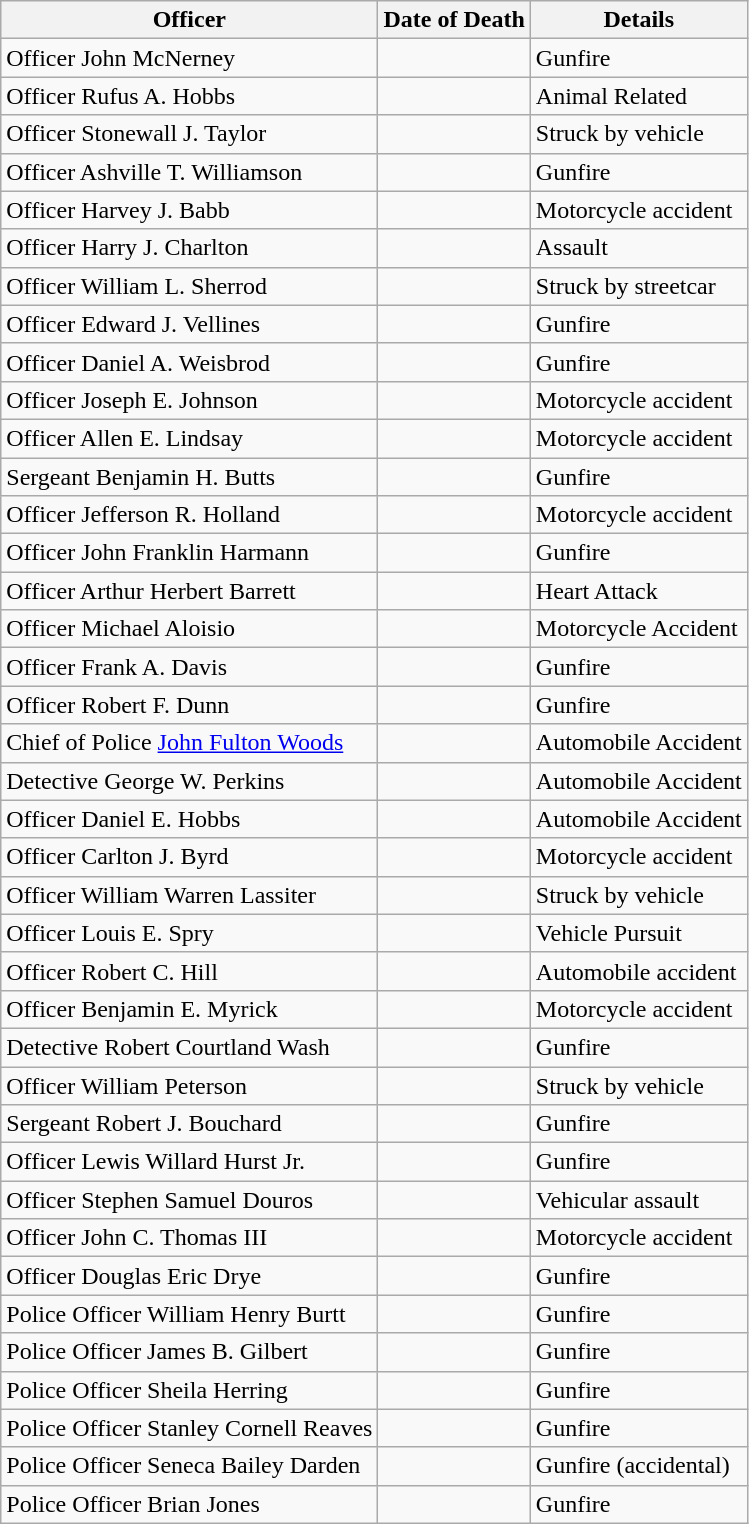<table class="wikitable">
<tr>
<th>Officer</th>
<th>Date of Death</th>
<th>Details</th>
</tr>
<tr>
<td>Officer John McNerney</td>
<td></td>
<td>Gunfire</td>
</tr>
<tr>
<td>Officer Rufus A. Hobbs</td>
<td></td>
<td>Animal Related</td>
</tr>
<tr>
<td>Officer Stonewall J. Taylor</td>
<td></td>
<td>Struck by vehicle</td>
</tr>
<tr>
<td>Officer Ashville T. Williamson</td>
<td></td>
<td>Gunfire</td>
</tr>
<tr>
<td>Officer Harvey J. Babb</td>
<td></td>
<td>Motorcycle accident</td>
</tr>
<tr>
<td>Officer Harry J. Charlton</td>
<td></td>
<td>Assault</td>
</tr>
<tr>
<td>Officer William L. Sherrod</td>
<td></td>
<td>Struck by streetcar</td>
</tr>
<tr>
<td>Officer Edward J. Vellines</td>
<td></td>
<td>Gunfire</td>
</tr>
<tr>
<td>Officer Daniel A. Weisbrod</td>
<td></td>
<td>Gunfire</td>
</tr>
<tr>
<td>Officer Joseph E. Johnson</td>
<td></td>
<td>Motorcycle accident</td>
</tr>
<tr>
<td>Officer Allen E. Lindsay</td>
<td></td>
<td>Motorcycle accident</td>
</tr>
<tr>
<td>Sergeant Benjamin H. Butts</td>
<td></td>
<td>Gunfire</td>
</tr>
<tr>
<td>Officer Jefferson R. Holland</td>
<td></td>
<td>Motorcycle accident</td>
</tr>
<tr>
<td>Officer John Franklin Harmann</td>
<td></td>
<td>Gunfire</td>
</tr>
<tr>
<td>Officer Arthur Herbert Barrett</td>
<td></td>
<td>Heart Attack</td>
</tr>
<tr>
<td>Officer Michael Aloisio</td>
<td></td>
<td>Motorcycle Accident</td>
</tr>
<tr>
<td>Officer Frank A. Davis</td>
<td></td>
<td>Gunfire</td>
</tr>
<tr>
<td>Officer Robert F. Dunn</td>
<td></td>
<td>Gunfire</td>
</tr>
<tr>
<td>Chief of Police <a href='#'>John Fulton Woods</a></td>
<td></td>
<td>Automobile Accident</td>
</tr>
<tr>
<td>Detective George W. Perkins</td>
<td></td>
<td>Automobile Accident</td>
</tr>
<tr>
<td>Officer Daniel E. Hobbs</td>
<td></td>
<td>Automobile Accident</td>
</tr>
<tr>
<td>Officer Carlton J. Byrd</td>
<td></td>
<td>Motorcycle accident</td>
</tr>
<tr>
<td>Officer William Warren Lassiter</td>
<td></td>
<td>Struck by vehicle</td>
</tr>
<tr>
<td>Officer Louis E. Spry</td>
<td></td>
<td>Vehicle Pursuit</td>
</tr>
<tr>
<td>Officer Robert C. Hill</td>
<td></td>
<td>Automobile accident</td>
</tr>
<tr>
<td>Officer Benjamin E. Myrick</td>
<td></td>
<td>Motorcycle accident</td>
</tr>
<tr>
<td>Detective Robert Courtland Wash</td>
<td></td>
<td>Gunfire</td>
</tr>
<tr>
<td>Officer William Peterson</td>
<td></td>
<td>Struck by vehicle</td>
</tr>
<tr>
<td>Sergeant Robert J. Bouchard</td>
<td></td>
<td>Gunfire</td>
</tr>
<tr>
<td>Officer Lewis Willard Hurst Jr.</td>
<td></td>
<td>Gunfire</td>
</tr>
<tr>
<td>Officer Stephen Samuel Douros</td>
<td></td>
<td>Vehicular assault</td>
</tr>
<tr>
<td>Officer John C. Thomas III</td>
<td></td>
<td>Motorcycle accident</td>
</tr>
<tr>
<td>Officer Douglas Eric Drye</td>
<td></td>
<td>Gunfire</td>
</tr>
<tr>
<td>Police Officer William Henry Burtt</td>
<td></td>
<td>Gunfire</td>
</tr>
<tr>
<td>Police Officer James B. Gilbert</td>
<td></td>
<td>Gunfire</td>
</tr>
<tr>
<td>Police Officer Sheila Herring</td>
<td></td>
<td>Gunfire</td>
</tr>
<tr>
<td>Police Officer Stanley Cornell Reaves</td>
<td></td>
<td>Gunfire</td>
</tr>
<tr>
<td>Police Officer Seneca Bailey Darden</td>
<td></td>
<td>Gunfire (accidental)</td>
</tr>
<tr>
<td>Police Officer Brian Jones</td>
<td></td>
<td>Gunfire</td>
</tr>
</table>
